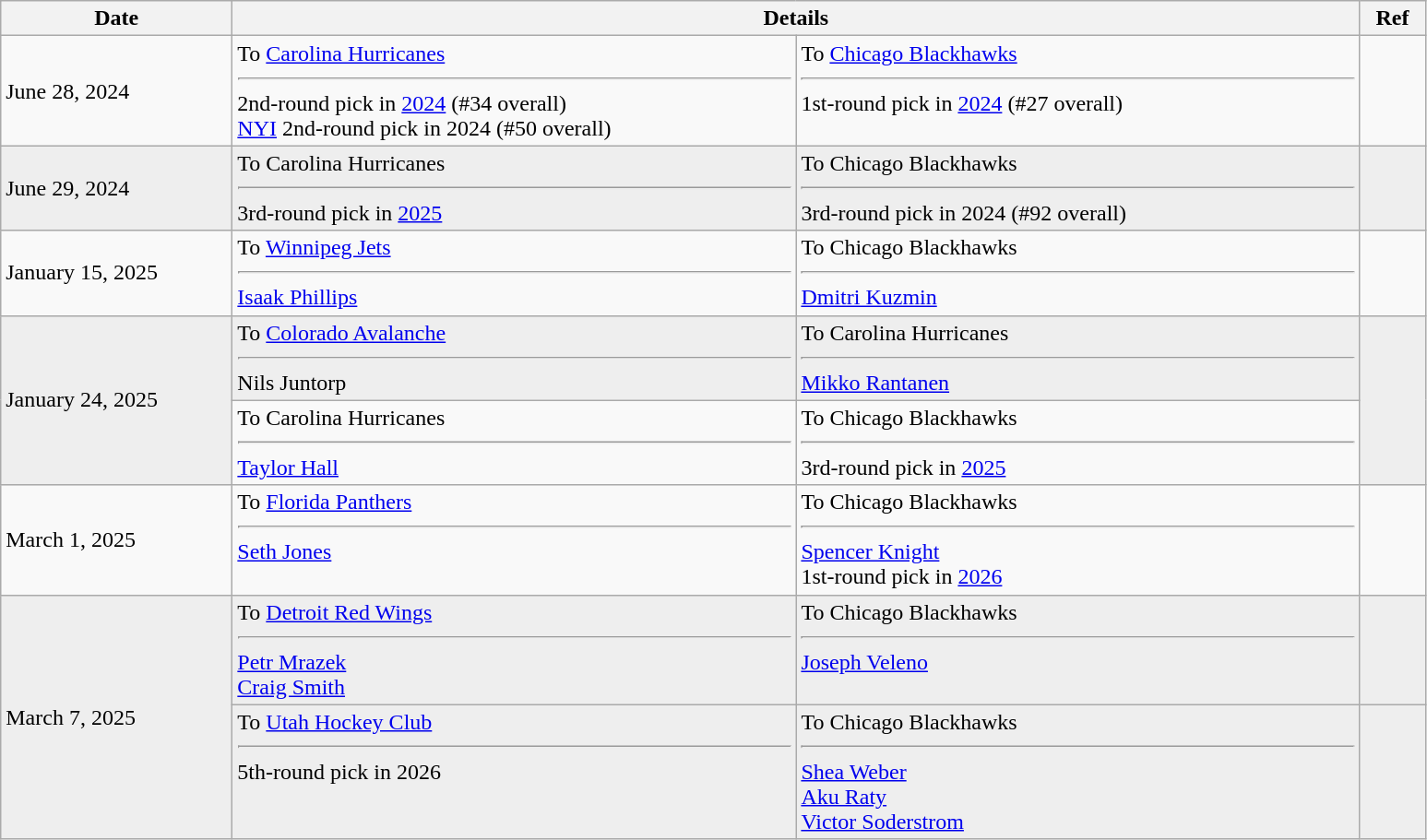<table class="wikitable">
<tr>
<th style="width: 10em;">Date</th>
<th colspan=2>Details</th>
<th style="width: 2.5em;">Ref</th>
</tr>
<tr>
<td>June 28, 2024</td>
<td style="width: 25em;" valign="top">To <a href='#'>Carolina Hurricanes</a><hr>2nd-round pick in <a href='#'>2024</a> (#34 overall)<br><a href='#'>NYI</a> 2nd-round pick in 2024 (#50 overall)</td>
<td style="width: 25em;" valign="top">To <a href='#'>Chicago Blackhawks</a><hr>1st-round pick in <a href='#'>2024</a> (#27 overall)</td>
<td></td>
</tr>
<tr bgcolor="eeeeee">
<td>June 29, 2024</td>
<td valign="top">To Carolina Hurricanes<hr>3rd-round pick in <a href='#'>2025</a></td>
<td valign="top">To Chicago Blackhawks<hr>3rd-round pick in 2024 (#92 overall)</td>
<td></td>
</tr>
<tr>
<td>January 15, 2025</td>
<td valign="top">To <a href='#'>Winnipeg Jets</a><hr><a href='#'>Isaak Phillips</a></td>
<td valign="top">To Chicago Blackhawks<hr><a href='#'>Dmitri Kuzmin</a></td>
<td></td>
</tr>
<tr bgcolor="eeeeee">
<td rowspan="2">January 24, 2025</td>
<td valign="top">To <a href='#'>Colorado Avalanche</a><hr>Nils Juntorp</td>
<td valign="top">To Carolina Hurricanes<hr><a href='#'>Mikko Rantanen</a></td>
<td rowspan="2"></td>
</tr>
<tr>
<td valign="top">To Carolina Hurricanes<hr><a href='#'>Taylor Hall</a></td>
<td valign="top">To Chicago Blackhawks<hr>3rd-round pick in <a href='#'>2025</a></td>
</tr>
<tr>
<td>March 1, 2025</td>
<td valign="top">To <a href='#'>Florida Panthers</a><hr><a href='#'>Seth Jones</a></td>
<td valign="top">To Chicago Blackhawks<hr><a href='#'>Spencer Knight</a><br>1st-round pick in <a href='#'>2026</a></td>
<td></td>
</tr>
<tr bgcolor="eeeeee">
<td rowspan="2">March 7, 2025</td>
<td valign="top">To <a href='#'>Detroit Red Wings</a><hr><a href='#'>Petr Mrazek</a><br><a href='#'>Craig Smith</a></td>
<td valign="top">To Chicago Blackhawks<hr><a href='#'>Joseph Veleno</a></td>
<td></td>
</tr>
<tr bgcolor="eeeeee">
<td valign="top">To <a href='#'>Utah Hockey Club</a><hr>5th-round pick in 2026</td>
<td valign="top">To Chicago Blackhawks<hr><a href='#'>Shea Weber</a><br><a href='#'>Aku Raty</a><br><a href='#'>Victor Soderstrom</a></td>
<td></td>
</tr>
</table>
